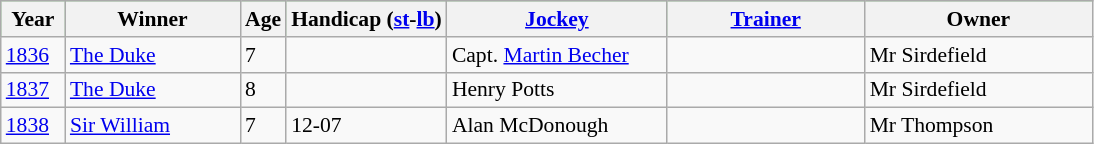<table class = "wikitable" style="font-size:90%">
<tr style="background:#7d7; text-align:center;">
<th style="width:36px;"><strong>Year</strong><br></th>
<th style="width:110px;"><strong>Winner</strong><br></th>
<th><strong>Age</strong><br></th>
<th><strong>Handicap (<a href='#'>st</a>-<a href='#'>lb</a>)</strong><br></th>
<th style="width:140px;"><strong><a href='#'>Jockey</a></strong><br></th>
<th style="width:125px;"><strong><a href='#'>Trainer</a></strong><br></th>
<th style="width:145px;"><strong>Owner</strong><br></th>
</tr>
<tr>
<td><a href='#'>1836</a></td>
<td><a href='#'>The Duke</a></td>
<td>7</td>
<td></td>
<td>Capt. <a href='#'>Martin Becher</a></td>
<td></td>
<td>Mr Sirdefield</td>
</tr>
<tr>
<td><a href='#'>1837</a></td>
<td><a href='#'>The Duke</a></td>
<td>8</td>
<td></td>
<td>Henry Potts</td>
<td></td>
<td>Mr Sirdefield</td>
</tr>
<tr>
<td><a href='#'>1838</a></td>
<td><a href='#'>Sir William</a></td>
<td>7</td>
<td>12-07</td>
<td>Alan McDonough</td>
<td></td>
<td>Mr Thompson</td>
</tr>
</table>
